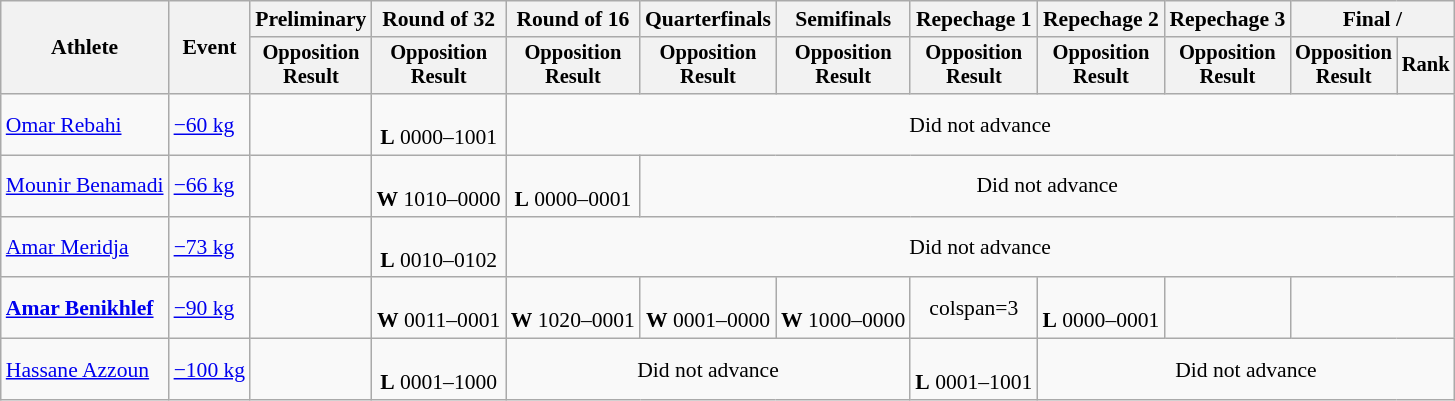<table class="wikitable" style="font-size:90%">
<tr>
<th rowspan="2">Athlete</th>
<th rowspan="2">Event</th>
<th>Preliminary</th>
<th>Round of 32</th>
<th>Round of 16</th>
<th>Quarterfinals</th>
<th>Semifinals</th>
<th>Repechage 1</th>
<th>Repechage 2</th>
<th>Repechage 3</th>
<th colspan=2>Final / </th>
</tr>
<tr style="font-size:95%">
<th>Opposition<br>Result</th>
<th>Opposition<br>Result</th>
<th>Opposition<br>Result</th>
<th>Opposition<br>Result</th>
<th>Opposition<br>Result</th>
<th>Opposition<br>Result</th>
<th>Opposition<br>Result</th>
<th>Opposition<br>Result</th>
<th>Opposition<br>Result</th>
<th>Rank</th>
</tr>
<tr align=center>
<td align=left><a href='#'>Omar Rebahi</a></td>
<td align=left><a href='#'>−60 kg</a></td>
<td></td>
<td><br><strong>L</strong> 0000–1001</td>
<td colspan=8>Did not advance</td>
</tr>
<tr align=center>
<td align=left><a href='#'>Mounir Benamadi</a></td>
<td align=left><a href='#'>−66 kg</a></td>
<td></td>
<td><br><strong>W</strong> 1010–0000</td>
<td><br><strong>L</strong> 0000–0001</td>
<td colspan=7>Did not advance</td>
</tr>
<tr align=center>
<td align=left><a href='#'>Amar Meridja</a></td>
<td align=left><a href='#'>−73 kg</a></td>
<td></td>
<td><br><strong>L</strong> 0010–0102</td>
<td colspan=8>Did not advance</td>
</tr>
<tr align=center>
<td align=left><strong><a href='#'>Amar Benikhlef</a></strong></td>
<td align=left><a href='#'>−90 kg</a></td>
<td></td>
<td><br><strong>W</strong> 0011–0001</td>
<td><br><strong>W</strong> 1020–0001</td>
<td><br><strong>W</strong> 0001–0000</td>
<td><br><strong>W</strong> 1000–0000</td>
<td>colspan=3 </td>
<td><br><strong>L</strong> 0000–0001</td>
<td></td>
</tr>
<tr align=center>
<td align=left><a href='#'>Hassane Azzoun</a></td>
<td align=left><a href='#'>−100 kg</a></td>
<td></td>
<td><br><strong>L</strong> 0001–1000</td>
<td colspan=3>Did not advance</td>
<td><br><strong>L</strong> 0001–1001</td>
<td colspan=4>Did not advance</td>
</tr>
</table>
